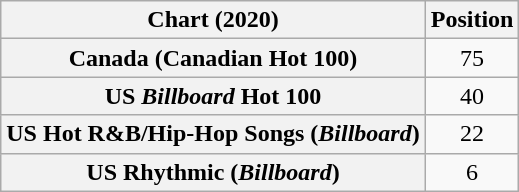<table class="wikitable sortable plainrowheaders" style="text-align:center">
<tr>
<th scope="col">Chart (2020)</th>
<th scope="col">Position</th>
</tr>
<tr>
<th scope="row">Canada (Canadian Hot 100)</th>
<td>75</td>
</tr>
<tr>
<th scope="row">US <em>Billboard</em> Hot 100</th>
<td>40</td>
</tr>
<tr>
<th scope="row">US Hot R&B/Hip-Hop Songs (<em>Billboard</em>)</th>
<td>22</td>
</tr>
<tr>
<th scope="row">US Rhythmic (<em>Billboard</em>)</th>
<td>6</td>
</tr>
</table>
